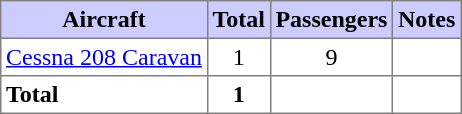<table class="toccolours" border="1" cellpadding="3" style="border-collapse:collapse">
<tr style="background:#ccccff;">
<th>Aircraft</th>
<th>Total</th>
<th>Passengers</th>
<th>Notes</th>
</tr>
<tr>
<td><a href='#'>Cessna 208 Caravan</a></td>
<td style="text-align:center">1</td>
<td style="text-align:center">9</td>
<td></td>
</tr>
<tr>
<td><strong>Total</strong></td>
<td style="text-align:center"><strong>1</strong></td>
<td></td>
</tr>
</table>
